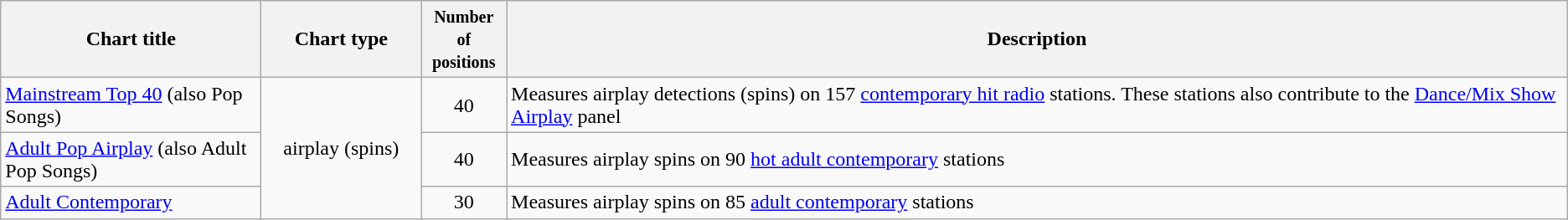<table class="wikitable sortable">
<tr>
<th width=200>Chart title</th>
<th width=120>Chart type</th>
<th><small>Number of<br>positions</small></th>
<th class="unsortable">Description</th>
</tr>
<tr>
<td><a href='#'>Mainstream Top 40</a> (also Pop Songs)</td>
<td align="center" rowspan="3">airplay (spins)</td>
<td align=center>40</td>
<td>Measures airplay detections (spins) on 157 <a href='#'>contemporary hit radio</a> stations. These stations also contribute to the <a href='#'>Dance/Mix Show Airplay</a> panel</td>
</tr>
<tr>
<td><a href='#'>Adult Pop Airplay</a> (also Adult Pop Songs)</td>
<td align="center">40</td>
<td>Measures airplay spins on 90 <a href='#'>hot adult contemporary</a> stations</td>
</tr>
<tr>
<td><a href='#'>Adult Contemporary</a></td>
<td align="center">30</td>
<td>Measures airplay spins on 85 <a href='#'>adult contemporary</a> stations</td>
</tr>
</table>
